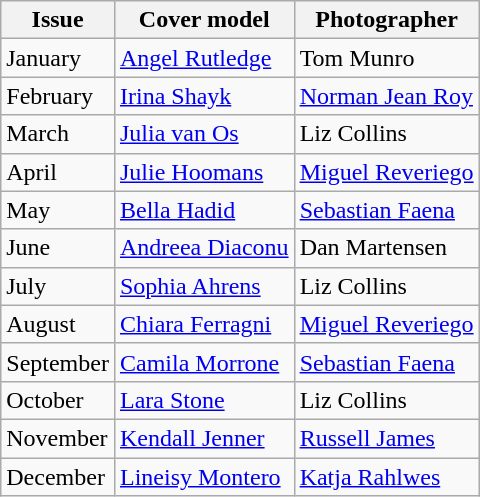<table class="sortable wikitable">
<tr>
<th>Issue</th>
<th>Cover model</th>
<th>Photographer</th>
</tr>
<tr>
<td>January</td>
<td><a href='#'>Angel Rutledge</a></td>
<td>Tom Munro</td>
</tr>
<tr>
<td>February</td>
<td><a href='#'>Irina Shayk</a></td>
<td><a href='#'>Norman Jean Roy</a></td>
</tr>
<tr>
<td>March</td>
<td><a href='#'>Julia van Os</a></td>
<td>Liz Collins</td>
</tr>
<tr>
<td>April</td>
<td><a href='#'>Julie Hoomans</a></td>
<td><a href='#'>Miguel Reveriego</a></td>
</tr>
<tr>
<td>May</td>
<td><a href='#'>Bella Hadid</a></td>
<td><a href='#'>Sebastian Faena</a></td>
</tr>
<tr>
<td>June</td>
<td><a href='#'>Andreea Diaconu</a></td>
<td>Dan Martensen</td>
</tr>
<tr>
<td>July</td>
<td><a href='#'>Sophia Ahrens</a></td>
<td>Liz Collins</td>
</tr>
<tr>
<td>August</td>
<td><a href='#'>Chiara Ferragni</a></td>
<td><a href='#'>Miguel Reveriego</a></td>
</tr>
<tr>
<td>September</td>
<td><a href='#'>Camila Morrone</a></td>
<td><a href='#'>Sebastian Faena</a></td>
</tr>
<tr>
<td>October</td>
<td><a href='#'>Lara Stone</a></td>
<td>Liz Collins</td>
</tr>
<tr>
<td>November</td>
<td><a href='#'>Kendall Jenner</a></td>
<td><a href='#'>Russell James</a></td>
</tr>
<tr>
<td>December</td>
<td><a href='#'>Lineisy Montero</a></td>
<td><a href='#'>Katja Rahlwes</a></td>
</tr>
</table>
